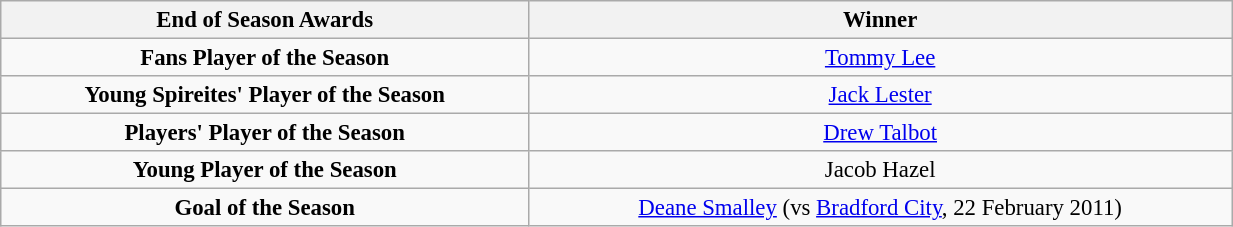<table class="wikitable" style="text-align:center; font-size:95%;width:65%; text-align:left">
<tr>
<th>End of Season Awards</th>
<th>Winner</th>
</tr>
<tr --->
<td align="center"><strong>Fans Player of the Season</strong></td>
<td align="center"><a href='#'>Tommy Lee</a></td>
</tr>
<tr --->
<td align="center"><strong>Young Spireites' Player of the Season</strong></td>
<td align="center"><a href='#'>Jack Lester</a></td>
</tr>
<tr --->
<td align="center"><strong>Players' Player of the Season</strong></td>
<td align="center"><a href='#'>Drew Talbot</a></td>
</tr>
<tr --->
<td align="center"><strong>Young Player of the Season</strong></td>
<td align="center">Jacob Hazel</td>
</tr>
<tr --->
<td align="center"><strong>Goal of the Season</strong></td>
<td align="center"><a href='#'>Deane Smalley</a> (vs <a href='#'>Bradford City</a>, 22 February 2011)</td>
</tr>
</table>
